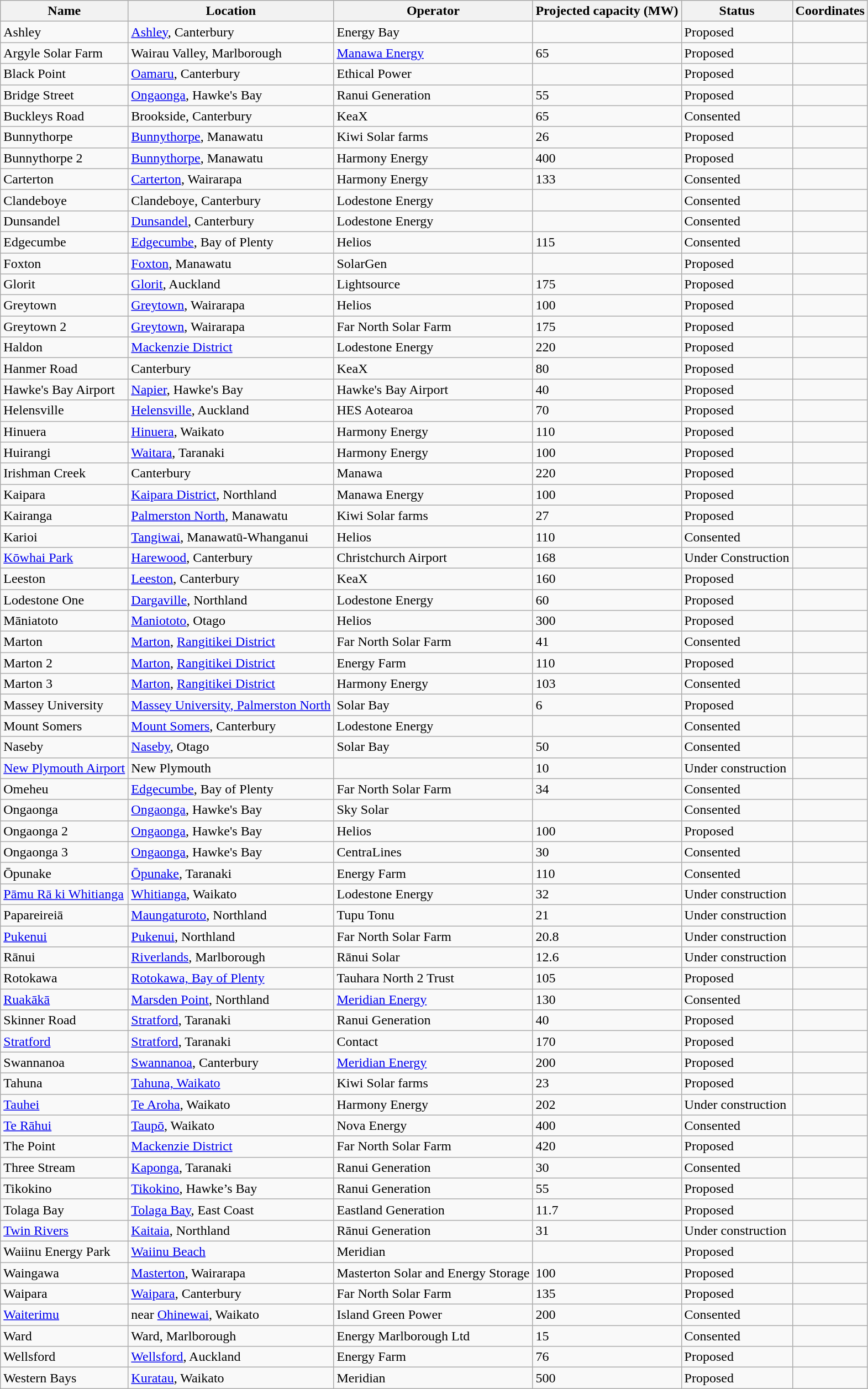<table class="wikitable sortable">
<tr>
<th>Name</th>
<th>Location</th>
<th>Operator</th>
<th data-sort-type="number">Projected capacity (MW)</th>
<th>Status</th>
<th>Coordinates</th>
</tr>
<tr>
<td>Ashley</td>
<td><a href='#'>Ashley</a>, Canterbury</td>
<td>Energy Bay</td>
<td></td>
<td>Proposed</td>
<td></td>
</tr>
<tr>
<td>Argyle Solar Farm</td>
<td>Wairau Valley, Marlborough</td>
<td><a href='#'>Manawa Energy</a></td>
<td>65</td>
<td>Proposed</td>
<td></td>
</tr>
<tr>
<td>Black Point</td>
<td><a href='#'>Oamaru</a>, Canterbury</td>
<td>Ethical Power</td>
<td></td>
<td>Proposed</td>
<td></td>
</tr>
<tr>
<td>Bridge Street</td>
<td><a href='#'>Ongaonga</a>, Hawke's Bay</td>
<td>Ranui Generation</td>
<td>55</td>
<td>Proposed</td>
<td></td>
</tr>
<tr>
<td>Buckleys Road</td>
<td>Brookside, Canterbury</td>
<td>KeaX</td>
<td>65</td>
<td>Consented</td>
<td></td>
</tr>
<tr>
<td>Bunnythorpe</td>
<td><a href='#'>Bunnythorpe</a>, Manawatu</td>
<td>Kiwi Solar farms</td>
<td>26</td>
<td>Proposed</td>
<td></td>
</tr>
<tr>
<td>Bunnythorpe 2</td>
<td><a href='#'>Bunnythorpe</a>, Manawatu</td>
<td>Harmony Energy</td>
<td>400</td>
<td>Proposed</td>
<td></td>
</tr>
<tr>
<td>Carterton</td>
<td><a href='#'>Carterton</a>, Wairarapa</td>
<td>Harmony Energy</td>
<td>133</td>
<td>Consented</td>
<td></td>
</tr>
<tr>
<td>Clandeboye</td>
<td>Clandeboye, Canterbury</td>
<td>Lodestone Energy</td>
<td></td>
<td>Consented</td>
<td></td>
</tr>
<tr>
<td>Dunsandel</td>
<td><a href='#'>Dunsandel</a>, Canterbury</td>
<td>Lodestone Energy</td>
<td></td>
<td>Consented</td>
<td></td>
</tr>
<tr>
<td>Edgecumbe</td>
<td><a href='#'>Edgecumbe</a>, Bay of Plenty</td>
<td>Helios</td>
<td>115</td>
<td>Consented</td>
<td></td>
</tr>
<tr>
<td>Foxton</td>
<td><a href='#'>Foxton</a>, Manawatu</td>
<td>SolarGen</td>
<td></td>
<td>Proposed</td>
<td></td>
</tr>
<tr>
<td>Glorit</td>
<td><a href='#'>Glorit</a>, Auckland</td>
<td>Lightsource</td>
<td>175</td>
<td>Proposed</td>
<td></td>
</tr>
<tr>
<td>Greytown</td>
<td><a href='#'>Greytown</a>, Wairarapa</td>
<td>Helios</td>
<td>100</td>
<td>Proposed</td>
<td></td>
</tr>
<tr>
<td>Greytown 2</td>
<td><a href='#'>Greytown</a>, Wairarapa</td>
<td>Far North Solar Farm</td>
<td>175</td>
<td>Proposed</td>
<td></td>
</tr>
<tr>
<td>Haldon</td>
<td><a href='#'>Mackenzie District</a></td>
<td>Lodestone Energy</td>
<td>220</td>
<td>Proposed</td>
<td></td>
</tr>
<tr>
<td>Hanmer Road</td>
<td>Canterbury</td>
<td>KeaX</td>
<td>80</td>
<td>Proposed</td>
<td></td>
</tr>
<tr>
<td>Hawke's Bay Airport</td>
<td><a href='#'>Napier</a>, Hawke's Bay</td>
<td>Hawke's Bay Airport</td>
<td>40</td>
<td>Proposed</td>
<td></td>
</tr>
<tr>
<td>Helensville</td>
<td><a href='#'>Helensville</a>, Auckland</td>
<td>HES Aotearoa</td>
<td>70</td>
<td>Proposed</td>
<td></td>
</tr>
<tr>
<td>Hinuera</td>
<td><a href='#'>Hinuera</a>, Waikato</td>
<td>Harmony Energy</td>
<td>110</td>
<td>Proposed</td>
<td></td>
</tr>
<tr>
<td>Huirangi</td>
<td><a href='#'>Waitara</a>, Taranaki</td>
<td>Harmony Energy</td>
<td>100</td>
<td>Proposed</td>
<td></td>
</tr>
<tr>
<td>Irishman Creek</td>
<td>Canterbury</td>
<td>Manawa</td>
<td>220</td>
<td>Proposed</td>
<td></td>
</tr>
<tr>
<td>Kaipara</td>
<td><a href='#'>Kaipara District</a>, Northland</td>
<td>Manawa Energy</td>
<td>100</td>
<td>Proposed</td>
<td></td>
</tr>
<tr>
<td>Kairanga</td>
<td><a href='#'>Palmerston North</a>, Manawatu</td>
<td>Kiwi Solar farms</td>
<td>27</td>
<td>Proposed</td>
<td></td>
</tr>
<tr>
<td>Karioi</td>
<td><a href='#'>Tangiwai</a>, Manawatū-Whanganui</td>
<td>Helios</td>
<td>110</td>
<td>Consented</td>
<td></td>
</tr>
<tr>
<td><a href='#'>Kōwhai Park</a></td>
<td><a href='#'>Harewood</a>, Canterbury</td>
<td>Christchurch Airport</td>
<td>168</td>
<td>Under Construction</td>
<td></td>
</tr>
<tr>
<td>Leeston</td>
<td><a href='#'>Leeston</a>, Canterbury</td>
<td>KeaX</td>
<td>160</td>
<td>Proposed</td>
<td></td>
</tr>
<tr>
<td>Lodestone One</td>
<td><a href='#'>Dargaville</a>, Northland</td>
<td>Lodestone Energy</td>
<td>60</td>
<td>Proposed</td>
<td></td>
</tr>
<tr>
<td>Māniatoto</td>
<td><a href='#'>Maniototo</a>, Otago</td>
<td>Helios</td>
<td>300</td>
<td>Proposed</td>
<td></td>
</tr>
<tr>
<td>Marton</td>
<td><a href='#'>Marton</a>, <a href='#'>Rangitikei District</a></td>
<td>Far North Solar Farm</td>
<td>41</td>
<td>Consented</td>
<td></td>
</tr>
<tr>
<td>Marton 2</td>
<td><a href='#'>Marton</a>, <a href='#'>Rangitikei District</a></td>
<td>Energy Farm</td>
<td>110</td>
<td>Proposed</td>
<td></td>
</tr>
<tr>
<td>Marton 3</td>
<td><a href='#'>Marton</a>, <a href='#'>Rangitikei District</a></td>
<td>Harmony Energy</td>
<td>103</td>
<td>Consented</td>
<td></td>
</tr>
<tr>
<td>Massey University</td>
<td><a href='#'>Massey University, Palmerston North</a></td>
<td>Solar Bay</td>
<td>6</td>
<td>Proposed</td>
<td></td>
</tr>
<tr>
<td>Mount Somers</td>
<td><a href='#'>Mount Somers</a>, Canterbury</td>
<td>Lodestone Energy</td>
<td></td>
<td>Consented</td>
<td></td>
</tr>
<tr>
<td>Naseby</td>
<td><a href='#'>Naseby</a>, Otago</td>
<td>Solar Bay</td>
<td>50</td>
<td>Consented</td>
<td></td>
</tr>
<tr>
<td><a href='#'>New Plymouth Airport</a></td>
<td>New Plymouth</td>
<td></td>
<td>10</td>
<td>Under construction</td>
<td></td>
</tr>
<tr>
<td>Omeheu</td>
<td><a href='#'>Edgecumbe</a>, Bay of Plenty</td>
<td>Far North Solar Farm</td>
<td>34</td>
<td>Consented</td>
<td></td>
</tr>
<tr>
<td>Ongaonga</td>
<td><a href='#'>Ongaonga</a>, Hawke's Bay</td>
<td>Sky Solar</td>
<td></td>
<td>Consented</td>
<td></td>
</tr>
<tr>
<td>Ongaonga 2</td>
<td><a href='#'>Ongaonga</a>, Hawke's Bay</td>
<td>Helios</td>
<td>100</td>
<td>Proposed</td>
<td></td>
</tr>
<tr>
<td>Ongaonga 3</td>
<td><a href='#'>Ongaonga</a>, Hawke's Bay</td>
<td>CentraLines</td>
<td>30</td>
<td>Consented</td>
<td></td>
</tr>
<tr>
<td>Ōpunake</td>
<td><a href='#'>Ōpunake</a>, Taranaki</td>
<td>Energy Farm</td>
<td>110</td>
<td>Consented</td>
<td></td>
</tr>
<tr>
<td><a href='#'>Pāmu Rā ki Whitianga</a></td>
<td><a href='#'>Whitianga</a>, Waikato</td>
<td>Lodestone Energy</td>
<td>32</td>
<td>Under construction</td>
<td></td>
</tr>
<tr>
<td>Papareireiā</td>
<td><a href='#'>Maungaturoto</a>, Northland</td>
<td>Tupu Tonu</td>
<td>21</td>
<td>Under construction</td>
<td></td>
</tr>
<tr>
<td><a href='#'>Pukenui</a></td>
<td><a href='#'>Pukenui</a>, Northland</td>
<td>Far North Solar Farm</td>
<td>20.8</td>
<td>Under construction</td>
<td></td>
</tr>
<tr>
<td>Rānui</td>
<td><a href='#'>Riverlands</a>, Marlborough</td>
<td>Rānui Solar</td>
<td>12.6</td>
<td>Under construction</td>
<td></td>
</tr>
<tr>
<td>Rotokawa</td>
<td><a href='#'>Rotokawa, Bay of Plenty</a></td>
<td>Tauhara North 2 Trust</td>
<td>105</td>
<td>Proposed</td>
<td></td>
</tr>
<tr>
<td><a href='#'>Ruakākā</a></td>
<td><a href='#'>Marsden Point</a>, Northland</td>
<td><a href='#'>Meridian Energy</a></td>
<td>130</td>
<td>Consented</td>
<td></td>
</tr>
<tr>
<td>Skinner Road</td>
<td><a href='#'>Stratford</a>, Taranaki</td>
<td>Ranui Generation</td>
<td>40</td>
<td>Proposed</td>
<td></td>
</tr>
<tr>
<td><a href='#'>Stratford</a></td>
<td><a href='#'>Stratford</a>, Taranaki</td>
<td>Contact</td>
<td>170</td>
<td>Proposed</td>
<td></td>
</tr>
<tr>
<td>Swannanoa</td>
<td><a href='#'>Swannanoa</a>, Canterbury</td>
<td><a href='#'>Meridian Energy</a></td>
<td>200</td>
<td>Proposed</td>
<td></td>
</tr>
<tr>
<td>Tahuna</td>
<td><a href='#'>Tahuna, Waikato</a></td>
<td>Kiwi Solar farms</td>
<td>23</td>
<td>Proposed</td>
<td></td>
</tr>
<tr>
<td><a href='#'>Tauhei</a></td>
<td><a href='#'>Te Aroha</a>, Waikato</td>
<td>Harmony Energy</td>
<td>202</td>
<td>Under construction</td>
<td></td>
</tr>
<tr>
<td><a href='#'>Te Rāhui</a></td>
<td><a href='#'>Taupō</a>, Waikato</td>
<td>Nova Energy</td>
<td>400</td>
<td>Consented</td>
<td></td>
</tr>
<tr>
<td>The Point</td>
<td><a href='#'>Mackenzie District</a></td>
<td>Far North Solar Farm</td>
<td>420</td>
<td>Proposed</td>
<td></td>
</tr>
<tr>
<td>Three Stream</td>
<td><a href='#'>Kaponga</a>, Taranaki</td>
<td>Ranui Generation</td>
<td>30</td>
<td>Consented</td>
<td></td>
</tr>
<tr>
<td>Tikokino</td>
<td><a href='#'>Tikokino</a>, Hawke’s Bay</td>
<td>Ranui Generation</td>
<td>55</td>
<td>Proposed</td>
<td></td>
</tr>
<tr>
<td>Tolaga Bay</td>
<td><a href='#'>Tolaga Bay</a>, East Coast</td>
<td>Eastland Generation</td>
<td>11.7</td>
<td>Proposed</td>
<td></td>
</tr>
<tr>
<td><a href='#'>Twin Rivers</a></td>
<td><a href='#'>Kaitaia</a>, Northland</td>
<td>Rānui Generation</td>
<td>31</td>
<td>Under construction</td>
<td></td>
</tr>
<tr>
<td>Waiinu Energy Park</td>
<td><a href='#'>Waiinu Beach</a></td>
<td>Meridian</td>
<td></td>
<td>Proposed</td>
<td></td>
</tr>
<tr>
<td>Waingawa</td>
<td><a href='#'>Masterton</a>, Wairarapa</td>
<td>Masterton Solar and Energy Storage</td>
<td>100</td>
<td>Proposed</td>
<td></td>
</tr>
<tr>
<td>Waipara</td>
<td><a href='#'>Waipara</a>, Canterbury</td>
<td>Far North Solar Farm</td>
<td>135</td>
<td>Proposed</td>
<td></td>
</tr>
<tr>
<td><a href='#'>Waiterimu</a></td>
<td>near <a href='#'>Ohinewai</a>, Waikato</td>
<td>Island Green Power</td>
<td>200</td>
<td>Consented</td>
<td></td>
</tr>
<tr>
<td>Ward</td>
<td>Ward, Marlborough</td>
<td>Energy Marlborough Ltd</td>
<td>15</td>
<td>Consented</td>
<td></td>
</tr>
<tr>
<td>Wellsford</td>
<td><a href='#'>Wellsford</a>, Auckland</td>
<td>Energy Farm</td>
<td>76</td>
<td>Proposed</td>
<td></td>
</tr>
<tr>
<td>Western Bays</td>
<td><a href='#'>Kuratau</a>, Waikato</td>
<td>Meridian</td>
<td>500</td>
<td>Proposed</td>
<td></td>
</tr>
</table>
